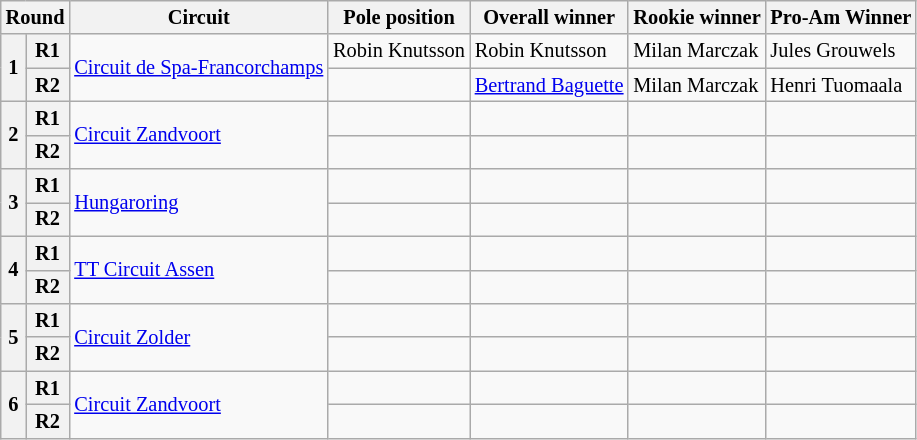<table class="wikitable" style="font-size:85%;">
<tr>
<th colspan="2">Round</th>
<th>Circuit</th>
<th>Pole position</th>
<th>Overall winner</th>
<th>Rookie winner</th>
<th>Pro-Am Winner</th>
</tr>
<tr>
<th rowspan="2">1</th>
<th>R1</th>
<td rowspan="2"> <a href='#'>Circuit de Spa-Francorchamps</a></td>
<td> Robin Knutsson</td>
<td> Robin Knutsson</td>
<td> Milan Marczak</td>
<td> Jules Grouwels</td>
</tr>
<tr>
<th>R2</th>
<td></td>
<td> <a href='#'>Bertrand Baguette</a></td>
<td> Milan Marczak</td>
<td> Henri Tuomaala</td>
</tr>
<tr>
<th rowspan="2">2</th>
<th>R1</th>
<td rowspan="2"> <a href='#'>Circuit Zandvoort</a></td>
<td></td>
<td></td>
<td></td>
<td></td>
</tr>
<tr>
<th>R2</th>
<td></td>
<td></td>
<td></td>
<td></td>
</tr>
<tr>
<th rowspan="2">3</th>
<th>R1</th>
<td rowspan="2"> <a href='#'>Hungaroring</a></td>
<td></td>
<td></td>
<td></td>
<td></td>
</tr>
<tr>
<th>R2</th>
<td></td>
<td></td>
<td></td>
<td></td>
</tr>
<tr>
<th rowspan="2">4</th>
<th>R1</th>
<td rowspan="2"> <a href='#'>TT Circuit Assen</a></td>
<td></td>
<td></td>
<td></td>
<td></td>
</tr>
<tr>
<th>R2</th>
<td></td>
<td></td>
<td></td>
<td></td>
</tr>
<tr>
<th rowspan="2">5</th>
<th>R1</th>
<td rowspan="2"> <a href='#'>Circuit Zolder</a></td>
<td></td>
<td></td>
<td></td>
<td></td>
</tr>
<tr>
<th>R2</th>
<td></td>
<td></td>
<td></td>
<td></td>
</tr>
<tr>
<th rowspan="2">6</th>
<th>R1</th>
<td rowspan="2"> <a href='#'>Circuit Zandvoort</a></td>
<td></td>
<td></td>
<td></td>
<td></td>
</tr>
<tr>
<th>R2</th>
<td></td>
<td></td>
<td></td>
<td></td>
</tr>
</table>
